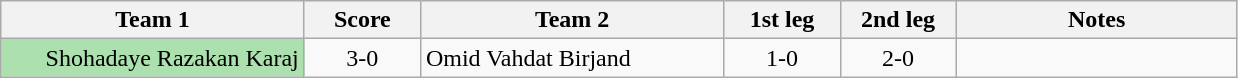<table class="wikitable" style="text-align:center">
<tr>
<th width=195>Team 1</th>
<th width=70>Score</th>
<th width=195>Team 2</th>
<th width=70>1st leg</th>
<th width=70>2nd leg</th>
<th width=180>Notes</th>
</tr>
<tr>
<td bgcolor=#ace0af align="right">Shohadaye Razakan Karaj</td>
<td>3-0</td>
<td align="left">Omid Vahdat Birjand</td>
<td>1-0</td>
<td>2-0</td>
<td></td>
</tr>
</table>
